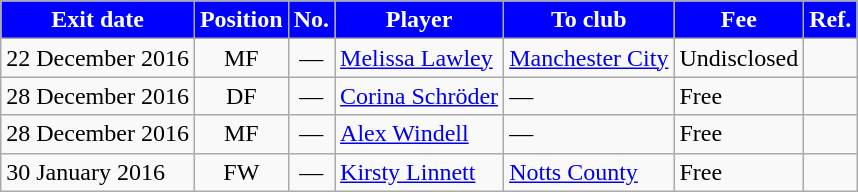<table class="wikitable sortable">
<tr>
<th style="background:#00f; color:white;"><strong>Exit date</strong></th>
<th style="background:#00f; color:white;"><strong>Position</strong></th>
<th style="background:#00f; color:white;"><strong>No.</strong></th>
<th style="background:#00f; color:white;"><strong>Player</strong></th>
<th style="background:#00f; color:white;"><strong>To club</strong></th>
<th style="background:#00f; color:white;"><strong>Fee</strong></th>
<th style="background:#00f; color:white;"><strong>Ref.</strong></th>
</tr>
<tr>
<td>22 December 2016</td>
<td style="text-align:center;">MF</td>
<td style="text-align:center;">—</td>
<td style="text-align:left;"> <a href='#'>Melissa Lawley</a></td>
<td style="text-align:left;"> <a href='#'>Manchester City</a></td>
<td>Undisclosed</td>
<td></td>
</tr>
<tr>
<td>28 December 2016</td>
<td style="text-align:center;">DF</td>
<td style="text-align:center;">—</td>
<td style="text-align:left;"> <a href='#'>Corina Schröder</a></td>
<td style="text-align:left;">—</td>
<td>Free</td>
<td></td>
</tr>
<tr>
<td>28 December 2016</td>
<td style="text-align:center;">MF</td>
<td style="text-align:center;">—</td>
<td style="text-align:left;"> <a href='#'>Alex Windell</a></td>
<td style="text-align:left;">—</td>
<td>Free</td>
<td></td>
</tr>
<tr>
<td>30 January 2016</td>
<td style="text-align:center;">FW</td>
<td style="text-align:center;">—</td>
<td style="text-align:left;"> <a href='#'>Kirsty Linnett</a></td>
<td style="text-align:left;"> <a href='#'>Notts County</a></td>
<td>Free</td>
<td></td>
</tr>
</table>
